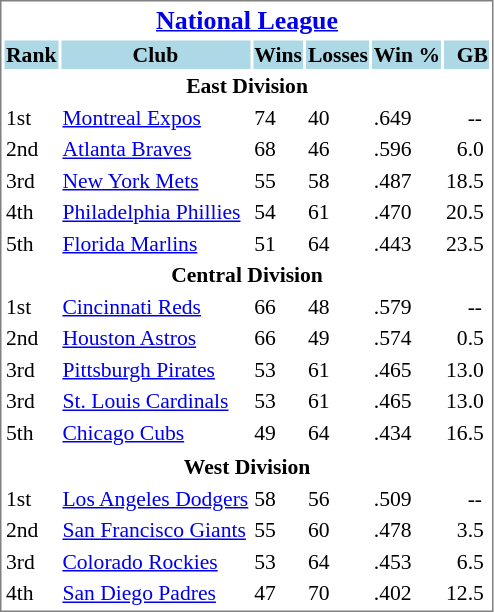<table cellpadding="1" style="width:auto;font-size: 90%; border: 1px solid gray;">
<tr align="center" style="font-size: larger;">
<th colspan=6><a href='#'>National League</a></th>
</tr>
<tr style="background:lightblue;">
<th>Rank</th>
<th>Club</th>
<th>Wins</th>
<th>Losses</th>
<th>Win %</th>
<th>  GB</th>
</tr>
<tr align="center" style="vertical-align: middle;" style="background:lightblue;">
<th colspan=6>East Division</th>
</tr>
<tr>
<td>1st</td>
<td><a href='#'>Montreal Expos</a></td>
<td>74</td>
<td>40</td>
<td>.649</td>
<td>    --</td>
</tr>
<tr>
<td>2nd</td>
<td><a href='#'>Atlanta Braves</a></td>
<td>68</td>
<td>46</td>
<td>.596</td>
<td>  6.0</td>
</tr>
<tr>
<td>3rd</td>
<td><a href='#'>New York Mets</a></td>
<td>55</td>
<td>58</td>
<td>.487</td>
<td>18.5</td>
</tr>
<tr>
<td>4th</td>
<td><a href='#'>Philadelphia Phillies</a></td>
<td>54</td>
<td>61</td>
<td>.470</td>
<td>20.5</td>
</tr>
<tr>
<td>5th</td>
<td><a href='#'>Florida Marlins</a></td>
<td>51</td>
<td>64</td>
<td>.443</td>
<td>23.5</td>
</tr>
<tr align="center" style="vertical-align: middle;" style="background:lightblue;">
<th colspan=6>Central Division</th>
</tr>
<tr>
<td>1st</td>
<td><a href='#'>Cincinnati Reds</a></td>
<td>66</td>
<td>48</td>
<td>.579</td>
<td>    --</td>
</tr>
<tr>
<td>2nd</td>
<td><a href='#'>Houston Astros</a></td>
<td>66</td>
<td>49</td>
<td>.574</td>
<td>  0.5</td>
</tr>
<tr>
<td>3rd</td>
<td><a href='#'>Pittsburgh Pirates</a></td>
<td>53</td>
<td>61</td>
<td>.465</td>
<td>13.0</td>
</tr>
<tr>
<td>3rd</td>
<td><a href='#'>St. Louis Cardinals</a></td>
<td>53</td>
<td>61</td>
<td>.465</td>
<td>13.0</td>
</tr>
<tr>
<td>5th</td>
<td><a href='#'>Chicago Cubs</a></td>
<td>49</td>
<td>64</td>
<td>.434</td>
<td>16.5</td>
</tr>
<tr>
</tr>
<tr align="center" style="vertical-align: middle;" style="background:lightblue;">
<th colspan=6>West Division</th>
</tr>
<tr>
<td>1st</td>
<td><a href='#'>Los Angeles Dodgers</a></td>
<td>58</td>
<td>56</td>
<td>.509</td>
<td>    --</td>
</tr>
<tr>
<td>2nd</td>
<td><a href='#'>San Francisco Giants</a></td>
<td>55</td>
<td>60</td>
<td>.478</td>
<td>  3.5</td>
</tr>
<tr>
<td>3rd</td>
<td><a href='#'>Colorado Rockies</a></td>
<td>53</td>
<td>64</td>
<td>.453</td>
<td>  6.5</td>
</tr>
<tr>
<td>4th</td>
<td><a href='#'>San Diego Padres</a></td>
<td>47</td>
<td>70</td>
<td>.402</td>
<td>12.5</td>
</tr>
</table>
